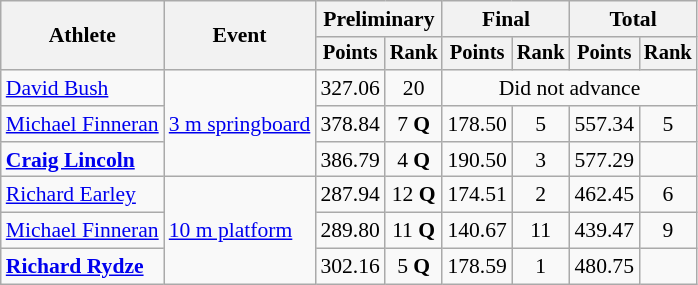<table class=wikitable style=font-size:90%;text-align:center>
<tr>
<th rowspan=2>Athlete</th>
<th rowspan=2>Event</th>
<th colspan=2>Preliminary</th>
<th colspan=2>Final</th>
<th colspan=2>Total</th>
</tr>
<tr style=font-size:95%>
<th>Points</th>
<th>Rank</th>
<th>Points</th>
<th>Rank</th>
<th>Points</th>
<th>Rank</th>
</tr>
<tr>
<td align=left><a href='#'>David Bush</a></td>
<td align=left rowspan=3><a href='#'>3 m springboard</a></td>
<td>327.06</td>
<td>20</td>
<td colspan=4>Did not advance</td>
</tr>
<tr>
<td align=left><a href='#'>Michael Finneran</a></td>
<td>378.84</td>
<td>7 <strong>Q</strong></td>
<td>178.50</td>
<td>5</td>
<td>557.34</td>
<td>5</td>
</tr>
<tr>
<td align=left><strong><a href='#'>Craig Lincoln</a></strong></td>
<td>386.79</td>
<td>4 <strong>Q</strong></td>
<td>190.50</td>
<td>3</td>
<td>577.29</td>
<td></td>
</tr>
<tr>
<td align=left><a href='#'>Richard Earley</a></td>
<td align=left rowspan=3><a href='#'>10 m platform</a></td>
<td>287.94</td>
<td>12 <strong>Q</strong></td>
<td>174.51</td>
<td>2</td>
<td>462.45</td>
<td>6</td>
</tr>
<tr>
<td align=left><a href='#'>Michael Finneran</a></td>
<td>289.80</td>
<td>11 <strong>Q</strong></td>
<td>140.67</td>
<td>11</td>
<td>439.47</td>
<td>9</td>
</tr>
<tr>
<td align=left><strong><a href='#'>Richard Rydze</a></strong></td>
<td>302.16</td>
<td>5 <strong>Q</strong></td>
<td>178.59</td>
<td>1</td>
<td>480.75</td>
<td></td>
</tr>
</table>
